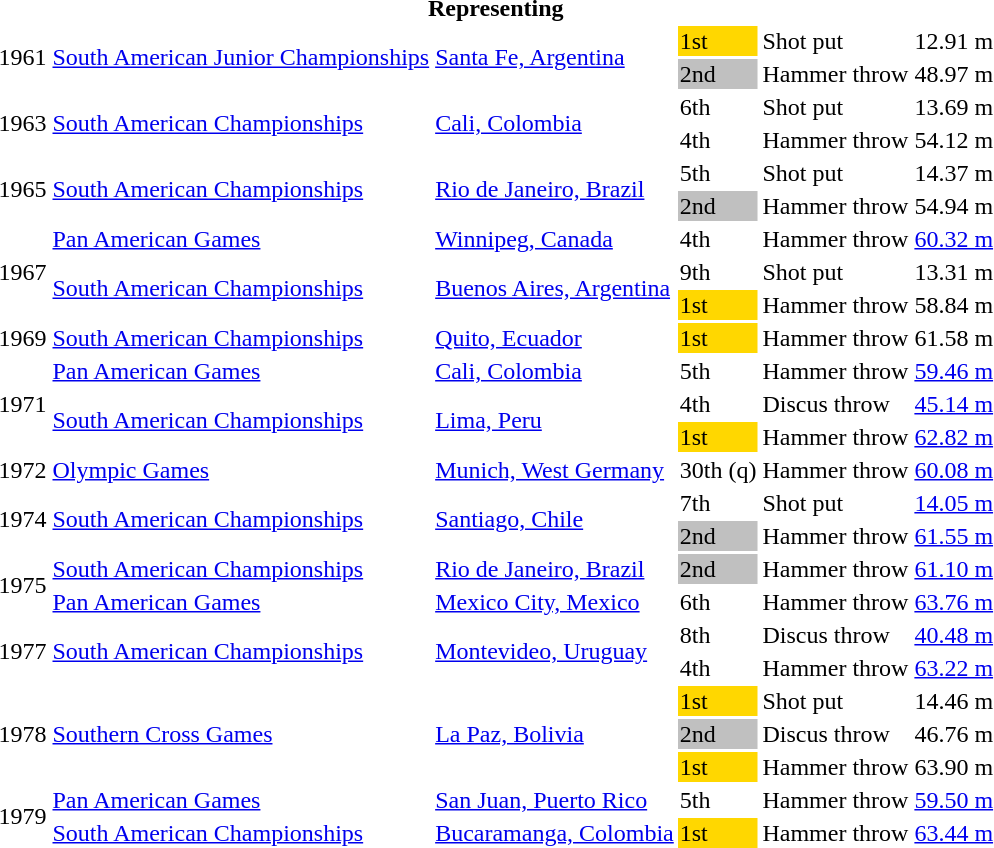<table>
<tr>
<th colspan="6">Representing </th>
</tr>
<tr>
<td rowspan=2>1961</td>
<td rowspan=2><a href='#'>South American Junior Championships</a></td>
<td rowspan=2><a href='#'>Santa Fe, Argentina</a></td>
<td bgcolor=gold>1st</td>
<td>Shot put</td>
<td>12.91 m</td>
</tr>
<tr>
<td bgcolor=silver>2nd</td>
<td>Hammer throw</td>
<td>48.97 m</td>
</tr>
<tr>
<td rowspan=2>1963</td>
<td rowspan=2><a href='#'>South American Championships</a></td>
<td rowspan=2><a href='#'>Cali, Colombia</a></td>
<td>6th</td>
<td>Shot put</td>
<td>13.69 m</td>
</tr>
<tr>
<td>4th</td>
<td>Hammer throw</td>
<td>54.12 m</td>
</tr>
<tr>
<td rowspan=2>1965</td>
<td rowspan=2><a href='#'>South American Championships</a></td>
<td rowspan=2><a href='#'>Rio de Janeiro, Brazil</a></td>
<td>5th</td>
<td>Shot put</td>
<td>14.37 m</td>
</tr>
<tr>
<td bgcolor=silver>2nd</td>
<td>Hammer throw</td>
<td>54.94 m</td>
</tr>
<tr>
<td rowspan=3>1967</td>
<td><a href='#'>Pan American Games</a></td>
<td><a href='#'>Winnipeg, Canada</a></td>
<td>4th</td>
<td>Hammer throw</td>
<td><a href='#'>60.32 m</a></td>
</tr>
<tr>
<td rowspan=2><a href='#'>South American Championships</a></td>
<td rowspan=2><a href='#'>Buenos Aires, Argentina</a></td>
<td>9th</td>
<td>Shot put</td>
<td>13.31 m</td>
</tr>
<tr>
<td bgcolor=gold>1st</td>
<td>Hammer throw</td>
<td>58.84 m</td>
</tr>
<tr>
<td>1969</td>
<td><a href='#'>South American Championships</a></td>
<td><a href='#'>Quito, Ecuador</a></td>
<td bgcolor=gold>1st</td>
<td>Hammer throw</td>
<td>61.58 m</td>
</tr>
<tr>
<td rowspan=3>1971</td>
<td><a href='#'>Pan American Games</a></td>
<td><a href='#'>Cali, Colombia</a></td>
<td>5th</td>
<td>Hammer throw</td>
<td><a href='#'>59.46 m</a></td>
</tr>
<tr>
<td rowspan=2><a href='#'>South American Championships</a></td>
<td rowspan=2><a href='#'>Lima, Peru</a></td>
<td>4th</td>
<td>Discus throw</td>
<td><a href='#'>45.14 m</a></td>
</tr>
<tr>
<td bgcolor=gold>1st</td>
<td>Hammer throw</td>
<td><a href='#'>62.82 m</a></td>
</tr>
<tr>
<td>1972</td>
<td><a href='#'>Olympic Games</a></td>
<td><a href='#'>Munich, West Germany</a></td>
<td>30th (q)</td>
<td>Hammer throw</td>
<td><a href='#'>60.08 m</a></td>
</tr>
<tr>
<td rowspan=2>1974</td>
<td rowspan=2><a href='#'>South American Championships</a></td>
<td rowspan=2><a href='#'>Santiago, Chile</a></td>
<td>7th</td>
<td>Shot put</td>
<td><a href='#'>14.05 m</a></td>
</tr>
<tr>
<td bgcolor=silver>2nd</td>
<td>Hammer throw</td>
<td><a href='#'>61.55 m</a></td>
</tr>
<tr>
<td rowspan=2>1975</td>
<td><a href='#'>South American Championships</a></td>
<td><a href='#'>Rio de Janeiro, Brazil</a></td>
<td bgcolor=silver>2nd</td>
<td>Hammer throw</td>
<td><a href='#'>61.10 m</a></td>
</tr>
<tr>
<td><a href='#'>Pan American Games</a></td>
<td><a href='#'>Mexico City, Mexico</a></td>
<td>6th</td>
<td>Hammer throw</td>
<td><a href='#'>63.76 m</a></td>
</tr>
<tr>
<td rowspan=2>1977</td>
<td rowspan=2><a href='#'>South American Championships</a></td>
<td rowspan=2><a href='#'>Montevideo, Uruguay</a></td>
<td>8th</td>
<td>Discus throw</td>
<td><a href='#'>40.48 m</a></td>
</tr>
<tr>
<td>4th</td>
<td>Hammer throw</td>
<td><a href='#'>63.22 m</a></td>
</tr>
<tr>
<td rowspan=3>1978</td>
<td rowspan=3><a href='#'>Southern Cross Games</a></td>
<td rowspan=3><a href='#'>La Paz, Bolivia</a></td>
<td bgcolor=gold>1st</td>
<td>Shot put</td>
<td>14.46 m</td>
</tr>
<tr>
<td bgcolor=silver>2nd</td>
<td>Discus throw</td>
<td>46.76 m</td>
</tr>
<tr>
<td bgcolor=gold>1st</td>
<td>Hammer throw</td>
<td>63.90 m</td>
</tr>
<tr>
<td rowspan=2>1979</td>
<td><a href='#'>Pan American Games</a></td>
<td><a href='#'>San Juan, Puerto Rico</a></td>
<td>5th</td>
<td>Hammer throw</td>
<td><a href='#'>59.50 m</a></td>
</tr>
<tr>
<td><a href='#'>South American Championships</a></td>
<td><a href='#'>Bucaramanga, Colombia</a></td>
<td bgcolor=gold>1st</td>
<td>Hammer throw</td>
<td><a href='#'>63.44 m</a></td>
</tr>
</table>
